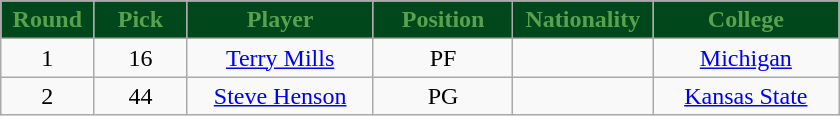<table class="wikitable sortable sortable">
<tr>
<th style="background:#00471B; color:#59A04F" width="10%">Round</th>
<th style="background:#00471B; color:#59A04F" width="10%">Pick</th>
<th style="background:#00471B; color:#59A04F" width="20%">Player</th>
<th style="background:#00471B; color:#59A04F" width="15%">Position</th>
<th style="background:#00471B; color:#59A04F" width="15%">Nationality</th>
<th style="background:#00471B; color:#59A04F" width="20%">College</th>
</tr>
<tr style="text-align: center">
<td>1</td>
<td>16</td>
<td><a href='#'>Terry Mills</a></td>
<td>PF</td>
<td></td>
<td><a href='#'>Michigan</a></td>
</tr>
<tr style="text-align: center">
<td>2</td>
<td>44</td>
<td><a href='#'>Steve Henson</a></td>
<td>PG</td>
<td></td>
<td><a href='#'>Kansas State</a></td>
</tr>
</table>
